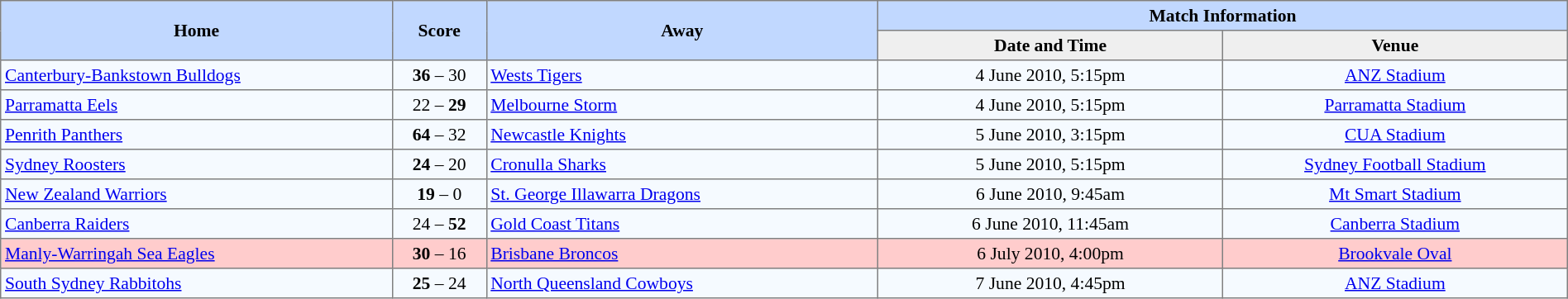<table border="1" cellpadding="3" cellspacing="0" style="border-collapse:collapse; font-size:90%; text-align:center; width:100%;">
<tr style="background:#c1d8ff;">
<th rowspan="2" style="width:25%;">Home</th>
<th rowspan="2" style="width:6%;">Score</th>
<th rowspan="2" style="width:25%;">Away</th>
<th colspan=6>Match Information</th>
</tr>
<tr style="background:#efefef;">
<th width=22%>Date and Time</th>
<th width=22%>Venue</th>
</tr>
<tr style="text-align:center; background:#f5faff;">
<td align=left> <a href='#'>Canterbury-Bankstown Bulldogs</a></td>
<td><strong>36</strong> – 30</td>
<td align=left> <a href='#'>Wests Tigers</a></td>
<td>4 June 2010, 5:15pm</td>
<td><a href='#'>ANZ Stadium</a></td>
</tr>
<tr style="text-align:center; background:#f5faff;">
<td align=left> <a href='#'>Parramatta Eels</a></td>
<td>22 – <strong>29</strong></td>
<td align=left> <a href='#'>Melbourne Storm</a></td>
<td>4 June 2010, 5:15pm</td>
<td><a href='#'>Parramatta Stadium</a></td>
</tr>
<tr style="text-align:center; background:#f5faff;">
<td align=left> <a href='#'>Penrith Panthers</a></td>
<td><strong>64</strong> – 32</td>
<td align=left> <a href='#'>Newcastle Knights</a></td>
<td>5 June 2010, 3:15pm</td>
<td><a href='#'>CUA Stadium</a></td>
</tr>
<tr style="text-align:center; background:#f5faff;">
<td align=left> <a href='#'>Sydney Roosters</a></td>
<td><strong>24</strong> – 20</td>
<td align=left> <a href='#'>Cronulla Sharks</a></td>
<td>5 June 2010, 5:15pm</td>
<td><a href='#'>Sydney Football Stadium</a></td>
</tr>
<tr style="text-align:center; background:#f5faff;">
<td align=left> <a href='#'>New Zealand Warriors</a></td>
<td><strong>19</strong> – 0</td>
<td align=left> <a href='#'>St. George Illawarra Dragons</a></td>
<td>6 June 2010, 9:45am</td>
<td><a href='#'>Mt Smart Stadium</a></td>
</tr>
<tr style="text-align:center; background:#f5faff;">
<td align=left> <a href='#'>Canberra Raiders</a></td>
<td>24 – <strong>52</strong></td>
<td align=left> <a href='#'>Gold Coast Titans</a></td>
<td>6 June 2010, 11:45am</td>
<td><a href='#'>Canberra Stadium</a></td>
</tr>
<tr style="text-align:center; background:#fcc;">
<td align=left> <a href='#'>Manly-Warringah Sea Eagles</a></td>
<td><strong>30</strong> – 16</td>
<td align=left> <a href='#'>Brisbane Broncos</a></td>
<td>6 July 2010, 4:00pm</td>
<td><a href='#'>Brookvale Oval</a></td>
</tr>
<tr style="text-align:center; background:#f5faff;">
<td align=left> <a href='#'>South Sydney Rabbitohs</a></td>
<td><strong>25</strong> – 24</td>
<td align=left> <a href='#'>North Queensland Cowboys</a></td>
<td>7 June 2010, 4:45pm</td>
<td><a href='#'>ANZ Stadium</a></td>
</tr>
</table>
